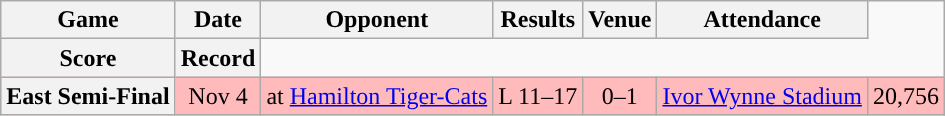<table class="wikitable" style="text-align:center">
<tr>
<th>Game</th>
<th>Date</th>
<th>Opponent</th>
<th>Results</th>
<th>Venue</th>
<th>Attendance</th>
</tr>
<tr>
<th>Score</th>
<th>Record</th>
</tr>
<tr style="background:#ffbbbb">
<th>East Semi-Final</th>
<td>Nov 4</td>
<td>at <a href='#'>Hamilton Tiger-Cats</a></td>
<td>L 11–17</td>
<td>0–1</td>
<td><a href='#'>Ivor Wynne Stadium</a></td>
<td>20,756</td>
</tr>
</table>
